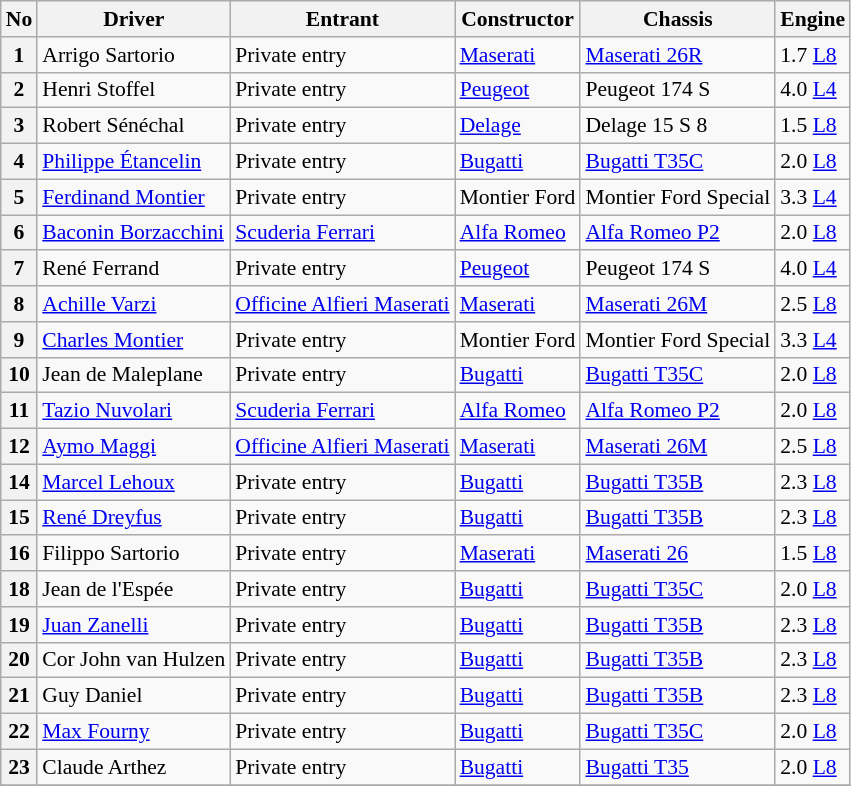<table class="wikitable" style="font-size: 90%;">
<tr>
<th>No</th>
<th>Driver</th>
<th>Entrant</th>
<th>Constructor</th>
<th>Chassis</th>
<th>Engine</th>
</tr>
<tr>
<th>1</th>
<td> Arrigo Sartorio</td>
<td>Private entry</td>
<td><a href='#'>Maserati</a></td>
<td><a href='#'>Maserati 26R</a></td>
<td>1.7 <a href='#'>L8</a></td>
</tr>
<tr>
<th>2</th>
<td> Henri Stoffel</td>
<td>Private entry</td>
<td><a href='#'>Peugeot</a></td>
<td>Peugeot 174 S</td>
<td>4.0 <a href='#'>L4</a></td>
</tr>
<tr>
<th>3</th>
<td> Robert Sénéchal</td>
<td>Private entry</td>
<td><a href='#'>Delage</a></td>
<td>Delage 15 S 8</td>
<td>1.5 <a href='#'>L8</a></td>
</tr>
<tr>
<th>4</th>
<td> <a href='#'>Philippe Étancelin</a></td>
<td>Private entry</td>
<td><a href='#'>Bugatti</a></td>
<td><a href='#'>Bugatti T35C</a></td>
<td>2.0 <a href='#'>L8</a></td>
</tr>
<tr>
<th>5</th>
<td> <a href='#'>Ferdinand Montier</a></td>
<td>Private entry</td>
<td>Montier Ford</td>
<td>Montier Ford Special</td>
<td>3.3 <a href='#'>L4</a></td>
</tr>
<tr>
<th>6</th>
<td> <a href='#'>Baconin Borzacchini</a></td>
<td><a href='#'>Scuderia Ferrari</a></td>
<td><a href='#'>Alfa Romeo</a></td>
<td><a href='#'>Alfa Romeo P2</a></td>
<td>2.0 <a href='#'>L8</a></td>
</tr>
<tr>
<th>7</th>
<td> René Ferrand</td>
<td>Private entry</td>
<td><a href='#'>Peugeot</a></td>
<td>Peugeot 174 S</td>
<td>4.0 <a href='#'>L4</a></td>
</tr>
<tr>
<th>8</th>
<td> <a href='#'>Achille Varzi</a></td>
<td><a href='#'>Officine Alfieri Maserati</a></td>
<td><a href='#'>Maserati</a></td>
<td><a href='#'>Maserati 26M</a></td>
<td>2.5 <a href='#'>L8</a></td>
</tr>
<tr>
<th>9</th>
<td> <a href='#'>Charles Montier</a></td>
<td>Private entry</td>
<td>Montier Ford</td>
<td>Montier Ford Special</td>
<td>3.3 <a href='#'>L4</a></td>
</tr>
<tr>
<th>10</th>
<td> Jean de Maleplane</td>
<td>Private entry</td>
<td><a href='#'>Bugatti</a></td>
<td><a href='#'>Bugatti T35C</a></td>
<td>2.0 <a href='#'>L8</a></td>
</tr>
<tr>
<th>11</th>
<td> <a href='#'>Tazio Nuvolari</a></td>
<td><a href='#'>Scuderia Ferrari</a></td>
<td><a href='#'>Alfa Romeo</a></td>
<td><a href='#'>Alfa Romeo P2</a></td>
<td>2.0 <a href='#'>L8</a></td>
</tr>
<tr>
<th>12</th>
<td> <a href='#'>Aymo Maggi</a></td>
<td><a href='#'>Officine Alfieri Maserati</a></td>
<td><a href='#'>Maserati</a></td>
<td><a href='#'>Maserati 26M</a></td>
<td>2.5 <a href='#'>L8</a></td>
</tr>
<tr>
<th>14</th>
<td> <a href='#'>Marcel Lehoux</a></td>
<td>Private entry</td>
<td><a href='#'>Bugatti</a></td>
<td><a href='#'>Bugatti T35B</a></td>
<td>2.3 <a href='#'>L8</a></td>
</tr>
<tr>
<th>15</th>
<td> <a href='#'>René Dreyfus</a></td>
<td>Private entry</td>
<td><a href='#'>Bugatti</a></td>
<td><a href='#'>Bugatti T35B</a></td>
<td>2.3 <a href='#'>L8</a></td>
</tr>
<tr>
<th>16</th>
<td> Filippo Sartorio</td>
<td>Private entry</td>
<td><a href='#'>Maserati</a></td>
<td><a href='#'>Maserati 26</a></td>
<td>1.5 <a href='#'>L8</a></td>
</tr>
<tr>
<th>18</th>
<td> Jean de l'Espée</td>
<td>Private entry</td>
<td><a href='#'>Bugatti</a></td>
<td><a href='#'>Bugatti T35C</a></td>
<td>2.0 <a href='#'>L8</a></td>
</tr>
<tr>
<th>19</th>
<td> <a href='#'>Juan Zanelli</a></td>
<td>Private entry</td>
<td><a href='#'>Bugatti</a></td>
<td><a href='#'>Bugatti T35B</a></td>
<td>2.3 <a href='#'>L8</a></td>
</tr>
<tr>
<th>20</th>
<td> Cor John van Hulzen</td>
<td>Private entry</td>
<td><a href='#'>Bugatti</a></td>
<td><a href='#'>Bugatti T35B</a></td>
<td>2.3 <a href='#'>L8</a></td>
</tr>
<tr>
<th>21</th>
<td> Guy Daniel</td>
<td>Private entry</td>
<td><a href='#'>Bugatti</a></td>
<td><a href='#'>Bugatti T35B</a></td>
<td>2.3 <a href='#'>L8</a></td>
</tr>
<tr>
<th>22</th>
<td> <a href='#'>Max Fourny</a></td>
<td>Private entry</td>
<td><a href='#'>Bugatti</a></td>
<td><a href='#'>Bugatti T35C</a></td>
<td>2.0 <a href='#'>L8</a></td>
</tr>
<tr>
<th>23</th>
<td> Claude Arthez</td>
<td>Private entry</td>
<td><a href='#'>Bugatti</a></td>
<td><a href='#'>Bugatti T35</a></td>
<td>2.0 <a href='#'>L8</a></td>
</tr>
<tr>
</tr>
</table>
